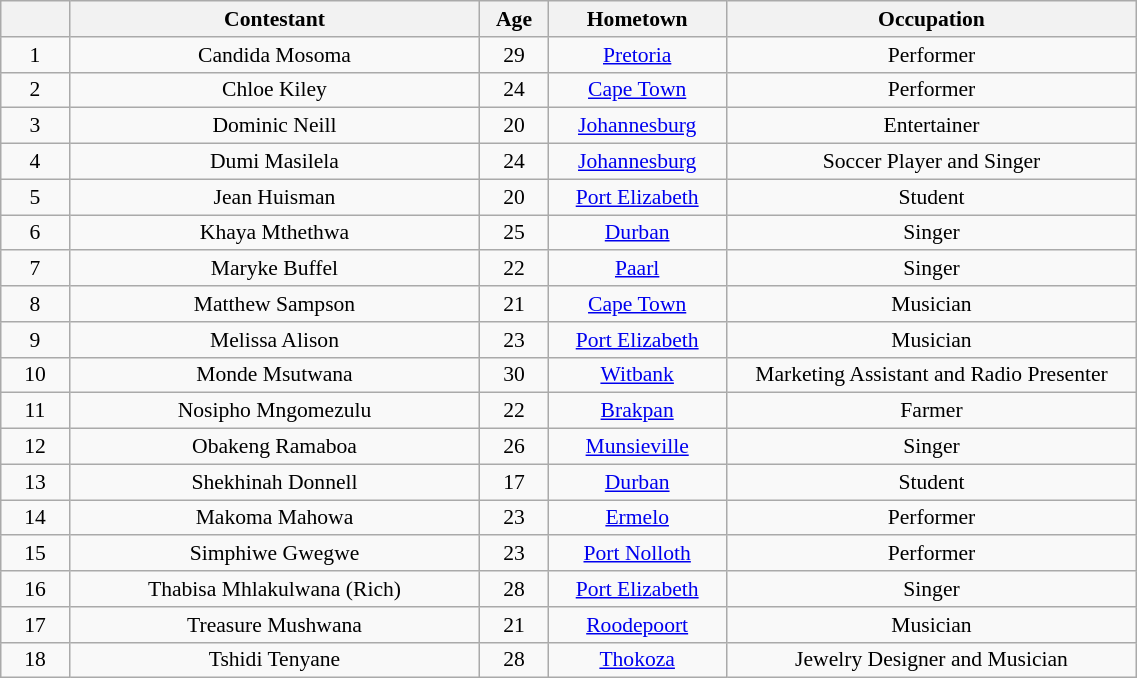<table class="wikitable" style="font-size:90%; width:60%; text-align: center;">
<tr>
<th width="05%"></th>
<th width="30%">Contestant</th>
<th width="05%">Age</th>
<th width="13%">Hometown</th>
<th width="30%">Occupation</th>
</tr>
<tr>
<td>1</td>
<td>Candida Mosoma</td>
<td>29</td>
<td><a href='#'>Pretoria</a></td>
<td>Performer</td>
</tr>
<tr>
<td>2</td>
<td>Chloe Kiley</td>
<td>24</td>
<td><a href='#'>Cape Town</a></td>
<td>Performer</td>
</tr>
<tr>
<td>3</td>
<td>Dominic Neill</td>
<td>20</td>
<td><a href='#'>Johannesburg</a></td>
<td>Entertainer</td>
</tr>
<tr>
<td>4</td>
<td>Dumi Masilela</td>
<td>24</td>
<td><a href='#'>Johannesburg</a></td>
<td>Soccer Player and Singer</td>
</tr>
<tr>
<td>5</td>
<td>Jean Huisman</td>
<td>20</td>
<td><a href='#'>Port Elizabeth</a></td>
<td>Student</td>
</tr>
<tr>
<td>6</td>
<td>Khaya Mthethwa</td>
<td>25</td>
<td><a href='#'>Durban</a></td>
<td>Singer</td>
</tr>
<tr>
<td>7</td>
<td>Maryke Buffel</td>
<td>22</td>
<td><a href='#'>Paarl</a></td>
<td>Singer</td>
</tr>
<tr>
<td>8</td>
<td>Matthew Sampson</td>
<td>21</td>
<td><a href='#'>Cape Town</a></td>
<td>Musician</td>
</tr>
<tr>
<td>9</td>
<td>Melissa Alison</td>
<td>23</td>
<td><a href='#'>Port Elizabeth</a></td>
<td>Musician</td>
</tr>
<tr>
<td>10</td>
<td>Monde Msutwana</td>
<td>30</td>
<td><a href='#'>Witbank</a></td>
<td>Marketing Assistant and Radio Presenter</td>
</tr>
<tr>
<td>11</td>
<td>Nosipho Mngomezulu</td>
<td>22</td>
<td><a href='#'>Brakpan</a></td>
<td>Farmer</td>
</tr>
<tr>
<td>12</td>
<td>Obakeng Ramaboa</td>
<td>26</td>
<td><a href='#'>Munsieville</a></td>
<td>Singer</td>
</tr>
<tr>
<td>13</td>
<td>Shekhinah Donnell</td>
<td>17</td>
<td><a href='#'>Durban</a></td>
<td>Student</td>
</tr>
<tr>
<td>14</td>
<td>Makoma Mahowa</td>
<td>23</td>
<td><a href='#'>Ermelo</a></td>
<td>Performer</td>
</tr>
<tr>
<td>15</td>
<td>Simphiwe Gwegwe</td>
<td>23</td>
<td><a href='#'>Port Nolloth</a></td>
<td>Performer</td>
</tr>
<tr>
<td>16</td>
<td>Thabisa Mhlakulwana (Rich)</td>
<td>28</td>
<td><a href='#'>Port Elizabeth</a></td>
<td>Singer</td>
</tr>
<tr>
<td>17</td>
<td>Treasure Mushwana</td>
<td>21</td>
<td><a href='#'>Roodepoort</a></td>
<td>Musician</td>
</tr>
<tr>
<td>18</td>
<td>Tshidi Tenyane</td>
<td>28</td>
<td><a href='#'>Thokoza</a></td>
<td>Jewelry Designer and Musician</td>
</tr>
</table>
